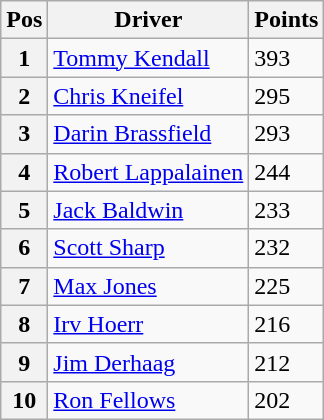<table class=wikitable>
<tr>
<th>Pos</th>
<th>Driver</th>
<th>Points</th>
</tr>
<tr>
<th>1</th>
<td> <a href='#'>Tommy Kendall</a></td>
<td>393</td>
</tr>
<tr>
<th>2</th>
<td> <a href='#'>Chris Kneifel</a></td>
<td>295</td>
</tr>
<tr>
<th>3</th>
<td> <a href='#'>Darin Brassfield</a></td>
<td>293</td>
</tr>
<tr>
<th>4</th>
<td> <a href='#'>Robert Lappalainen</a></td>
<td>244</td>
</tr>
<tr>
<th>5</th>
<td> <a href='#'>Jack Baldwin</a></td>
<td>233</td>
</tr>
<tr>
<th>6</th>
<td> <a href='#'>Scott Sharp</a></td>
<td>232</td>
</tr>
<tr>
<th>7</th>
<td> <a href='#'>Max Jones</a></td>
<td>225</td>
</tr>
<tr>
<th>8</th>
<td> <a href='#'>Irv Hoerr</a></td>
<td>216</td>
</tr>
<tr>
<th>9</th>
<td> <a href='#'>Jim Derhaag</a></td>
<td>212</td>
</tr>
<tr>
<th>10</th>
<td> <a href='#'>Ron Fellows</a></td>
<td>202</td>
</tr>
</table>
